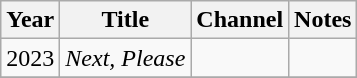<table class="wikitable">
<tr>
<th>Year</th>
<th>Title</th>
<th>Channel</th>
<th>Notes</th>
</tr>
<tr>
<td>2023</td>
<td><em>Next, Please</em></td>
<td></td>
<td></td>
</tr>
<tr>
</tr>
</table>
